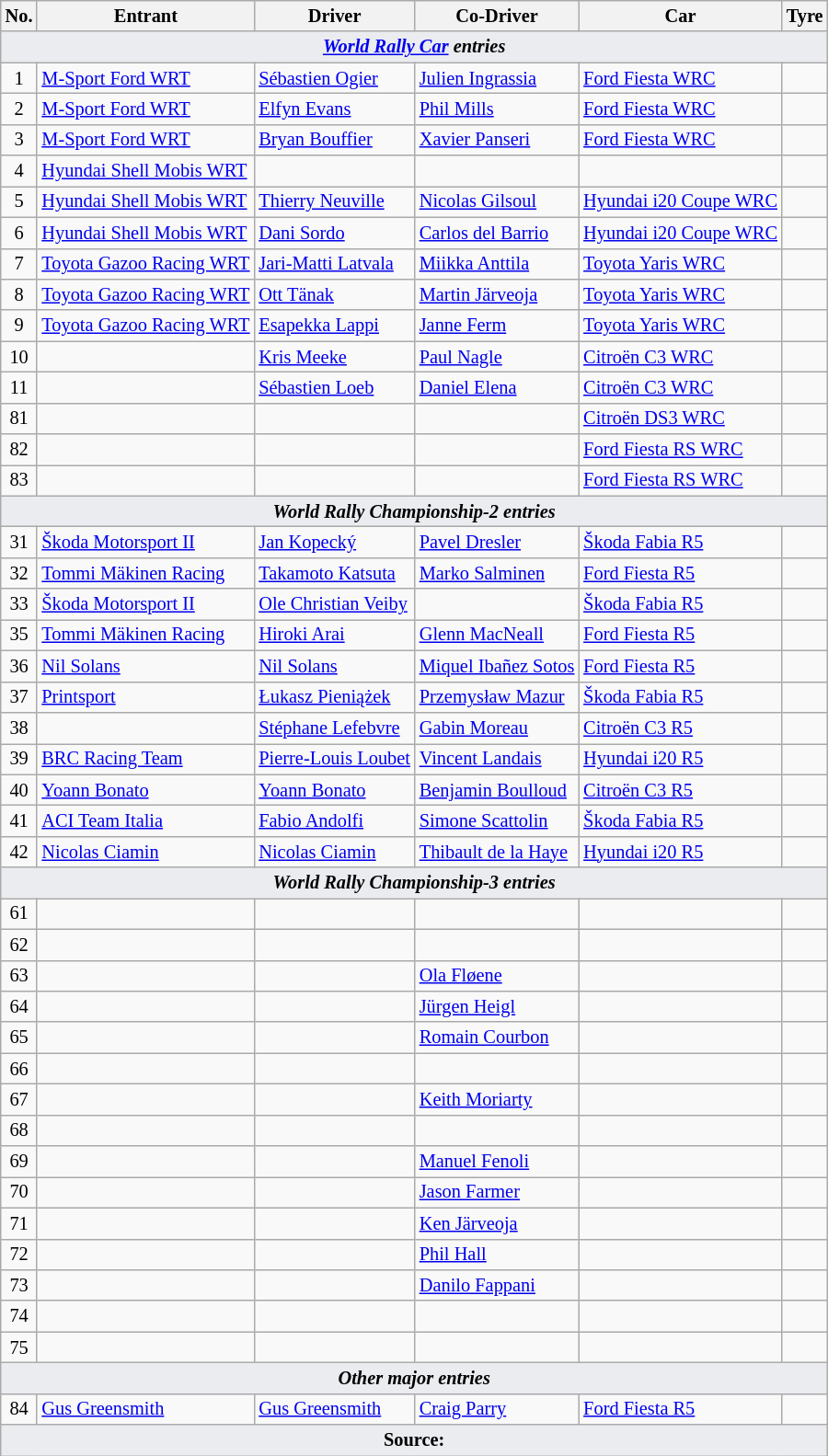<table class="wikitable" style="font-size: 85%;">
<tr>
<th>No.</th>
<th>Entrant</th>
<th>Driver</th>
<th>Co-Driver</th>
<th>Car</th>
<th>Tyre</th>
</tr>
<tr>
<td style="background-color:#EAECF0; text-align:center" colspan="6"><strong><em><a href='#'>World Rally Car</a> entries</em></strong></td>
</tr>
<tr>
<td align="center">1</td>
<td> <a href='#'>M-Sport Ford WRT</a></td>
<td> <a href='#'>Sébastien Ogier</a></td>
<td> <a href='#'>Julien Ingrassia</a></td>
<td><a href='#'>Ford Fiesta WRC</a></td>
<td align="center"></td>
</tr>
<tr>
<td align="center">2</td>
<td> <a href='#'>M-Sport Ford WRT</a></td>
<td> <a href='#'>Elfyn Evans</a></td>
<td> <a href='#'>Phil Mills</a></td>
<td><a href='#'>Ford Fiesta WRC</a></td>
<td align="center"></td>
</tr>
<tr>
<td align="center">3</td>
<td> <a href='#'>M-Sport Ford WRT</a></td>
<td> <a href='#'>Bryan Bouffier</a></td>
<td> <a href='#'>Xavier Panseri</a></td>
<td><a href='#'>Ford Fiesta WRC</a></td>
<td align="center"></td>
</tr>
<tr>
<td align="center">4</td>
<td> <a href='#'>Hyundai Shell Mobis WRT</a></td>
<td></td>
<td></td>
<td></td>
<td align="center"></td>
</tr>
<tr>
<td align="center">5</td>
<td> <a href='#'>Hyundai Shell Mobis WRT</a></td>
<td> <a href='#'>Thierry Neuville</a></td>
<td> <a href='#'>Nicolas Gilsoul</a></td>
<td><a href='#'>Hyundai i20 Coupe WRC</a></td>
<td align="center"></td>
</tr>
<tr>
<td align="center">6</td>
<td> <a href='#'>Hyundai Shell Mobis WRT</a></td>
<td> <a href='#'>Dani Sordo</a></td>
<td> <a href='#'>Carlos del Barrio</a></td>
<td><a href='#'>Hyundai i20 Coupe WRC</a></td>
<td align="center"></td>
</tr>
<tr>
<td align="center">7</td>
<td> <a href='#'>Toyota Gazoo Racing WRT</a></td>
<td> <a href='#'>Jari-Matti Latvala</a></td>
<td> <a href='#'>Miikka Anttila</a></td>
<td><a href='#'>Toyota Yaris WRC</a></td>
<td align="center"></td>
</tr>
<tr>
<td align="center">8</td>
<td> <a href='#'>Toyota Gazoo Racing WRT</a></td>
<td> <a href='#'>Ott Tänak</a></td>
<td> <a href='#'>Martin Järveoja</a></td>
<td><a href='#'>Toyota Yaris WRC</a></td>
<td align="center"></td>
</tr>
<tr>
<td align="center">9</td>
<td> <a href='#'>Toyota Gazoo Racing WRT</a></td>
<td> <a href='#'>Esapekka Lappi</a></td>
<td> <a href='#'>Janne Ferm</a></td>
<td><a href='#'>Toyota Yaris WRC</a></td>
<td align="center"></td>
</tr>
<tr>
<td align="center">10</td>
<td></td>
<td> <a href='#'>Kris Meeke</a></td>
<td> <a href='#'>Paul Nagle</a></td>
<td><a href='#'>Citroën C3 WRC</a></td>
<td align="center"></td>
</tr>
<tr>
<td align="center">11</td>
<td></td>
<td> <a href='#'>Sébastien Loeb</a></td>
<td> <a href='#'>Daniel Elena</a></td>
<td><a href='#'>Citroën C3 WRC</a></td>
<td align="center"></td>
</tr>
<tr>
<td align="center">81</td>
<td></td>
<td></td>
<td></td>
<td><a href='#'>Citroën DS3 WRC</a></td>
<td align="center"></td>
</tr>
<tr>
<td align="center">82</td>
<td></td>
<td></td>
<td></td>
<td><a href='#'>Ford Fiesta RS WRC</a></td>
<td align="center"></td>
</tr>
<tr>
<td align="center">83</td>
<td></td>
<td></td>
<td></td>
<td><a href='#'>Ford Fiesta RS WRC</a></td>
<td align="center"></td>
</tr>
<tr>
<td style="background-color:#EAECF0; text-align:center" colspan="6"><strong><em>World Rally Championship-2 entries</em></strong></td>
</tr>
<tr>
<td align="center">31</td>
<td> <a href='#'>Škoda Motorsport II</a></td>
<td> <a href='#'>Jan Kopecký</a></td>
<td> <a href='#'>Pavel Dresler</a></td>
<td><a href='#'>Škoda Fabia R5</a></td>
<td align="center"></td>
</tr>
<tr>
<td align="center">32</td>
<td> <a href='#'>Tommi Mäkinen Racing</a></td>
<td> <a href='#'>Takamoto Katsuta</a></td>
<td> <a href='#'>Marko Salminen</a></td>
<td><a href='#'>Ford Fiesta R5</a></td>
<td align="center"></td>
</tr>
<tr>
<td align="center">33</td>
<td> <a href='#'>Škoda Motorsport II</a></td>
<td> <a href='#'>Ole Christian Veiby</a></td>
<td></td>
<td><a href='#'>Škoda Fabia R5</a></td>
<td align="center"></td>
</tr>
<tr>
<td align="center">35</td>
<td> <a href='#'>Tommi Mäkinen Racing</a></td>
<td> <a href='#'>Hiroki Arai</a></td>
<td> <a href='#'>Glenn MacNeall</a></td>
<td><a href='#'>Ford Fiesta R5</a></td>
<td align="center"></td>
</tr>
<tr>
<td align="center">36</td>
<td> <a href='#'>Nil Solans</a></td>
<td> <a href='#'>Nil Solans</a></td>
<td> <a href='#'>Miquel Ibañez Sotos</a></td>
<td><a href='#'>Ford Fiesta R5</a></td>
<td align="center"></td>
</tr>
<tr>
<td align="center">37</td>
<td> <a href='#'>Printsport</a></td>
<td> <a href='#'>Łukasz Pieniążek</a></td>
<td> <a href='#'>Przemysław Mazur</a></td>
<td><a href='#'>Škoda Fabia R5</a></td>
<td align="center"></td>
</tr>
<tr>
<td align="center">38</td>
<td></td>
<td> <a href='#'>Stéphane Lefebvre</a></td>
<td> <a href='#'>Gabin Moreau</a></td>
<td><a href='#'>Citroën C3 R5</a></td>
<td align="center"></td>
</tr>
<tr>
<td align="center">39</td>
<td> <a href='#'>BRC Racing Team</a></td>
<td> <a href='#'>Pierre-Louis Loubet</a></td>
<td> <a href='#'>Vincent Landais</a></td>
<td><a href='#'>Hyundai i20 R5</a></td>
<td align="center"></td>
</tr>
<tr>
<td align="center">40</td>
<td> <a href='#'>Yoann Bonato</a></td>
<td> <a href='#'>Yoann Bonato</a></td>
<td> <a href='#'>Benjamin Boulloud</a></td>
<td><a href='#'>Citroën C3 R5</a></td>
<td align="center"></td>
</tr>
<tr>
<td align="center">41</td>
<td> <a href='#'>ACI Team Italia</a></td>
<td> <a href='#'>Fabio Andolfi</a></td>
<td> <a href='#'>Simone Scattolin</a></td>
<td><a href='#'>Škoda Fabia R5</a></td>
<td align="center"></td>
</tr>
<tr>
<td align="center">42</td>
<td> <a href='#'>Nicolas Ciamin</a></td>
<td> <a href='#'>Nicolas Ciamin</a></td>
<td> <a href='#'>Thibault de la Haye</a></td>
<td><a href='#'>Hyundai i20 R5</a></td>
<td align="center"></td>
</tr>
<tr>
<td style="background-color:#EAECF0; text-align:center" colspan="6"><strong><em>World Rally Championship-3 entries</em></strong></td>
</tr>
<tr>
<td align=center>61</td>
<td></td>
<td></td>
<td></td>
<td></td>
<td align="center"></td>
</tr>
<tr>
<td align=center>62</td>
<td></td>
<td></td>
<td></td>
<td></td>
<td align="center"></td>
</tr>
<tr>
<td align=center>63</td>
<td></td>
<td></td>
<td> <a href='#'>Ola Fløene</a></td>
<td></td>
<td align="center"></td>
</tr>
<tr>
<td align=center>64</td>
<td></td>
<td></td>
<td> <a href='#'>Jürgen Heigl</a></td>
<td></td>
<td align="center"></td>
</tr>
<tr>
<td align=center>65</td>
<td></td>
<td></td>
<td> <a href='#'>Romain Courbon</a></td>
<td></td>
<td align="center"></td>
</tr>
<tr>
<td align=center>66</td>
<td></td>
<td></td>
<td></td>
<td></td>
<td align="center"></td>
</tr>
<tr>
<td align=center>67</td>
<td></td>
<td></td>
<td> <a href='#'>Keith Moriarty</a></td>
<td></td>
<td align="center"></td>
</tr>
<tr>
<td align=center>68</td>
<td></td>
<td></td>
<td></td>
<td></td>
<td align="center"></td>
</tr>
<tr>
<td align=center>69</td>
<td></td>
<td></td>
<td> <a href='#'>Manuel Fenoli</a></td>
<td></td>
<td align="center"></td>
</tr>
<tr>
<td align=center>70</td>
<td></td>
<td></td>
<td> <a href='#'>Jason Farmer</a></td>
<td></td>
<td align="center"></td>
</tr>
<tr>
<td align=center>71</td>
<td></td>
<td></td>
<td> <a href='#'>Ken Järveoja</a></td>
<td></td>
<td align="center"></td>
</tr>
<tr>
<td align=center>72</td>
<td></td>
<td></td>
<td> <a href='#'>Phil Hall</a></td>
<td></td>
<td align="center"></td>
</tr>
<tr>
<td align=center>73</td>
<td></td>
<td></td>
<td> <a href='#'>Danilo Fappani</a></td>
<td></td>
<td align="center"></td>
</tr>
<tr>
<td align=center>74</td>
<td></td>
<td></td>
<td></td>
<td></td>
<td align="center"></td>
</tr>
<tr>
<td align=center>75</td>
<td></td>
<td></td>
<td></td>
<td></td>
<td align="center"></td>
</tr>
<tr>
<td style="background-color:#EAECF0; text-align:center" colspan="6"><strong><em>Other major entries</em></strong></td>
</tr>
<tr>
<td align=center>84</td>
<td> <a href='#'>Gus Greensmith</a></td>
<td> <a href='#'>Gus Greensmith</a></td>
<td> <a href='#'>Craig Parry</a></td>
<td><a href='#'>Ford Fiesta R5</a></td>
<td align="center"></td>
</tr>
<tr>
<td style="background-color:#EAECF0; text-align:center" colspan="6"><strong>Source:</strong></td>
</tr>
</table>
